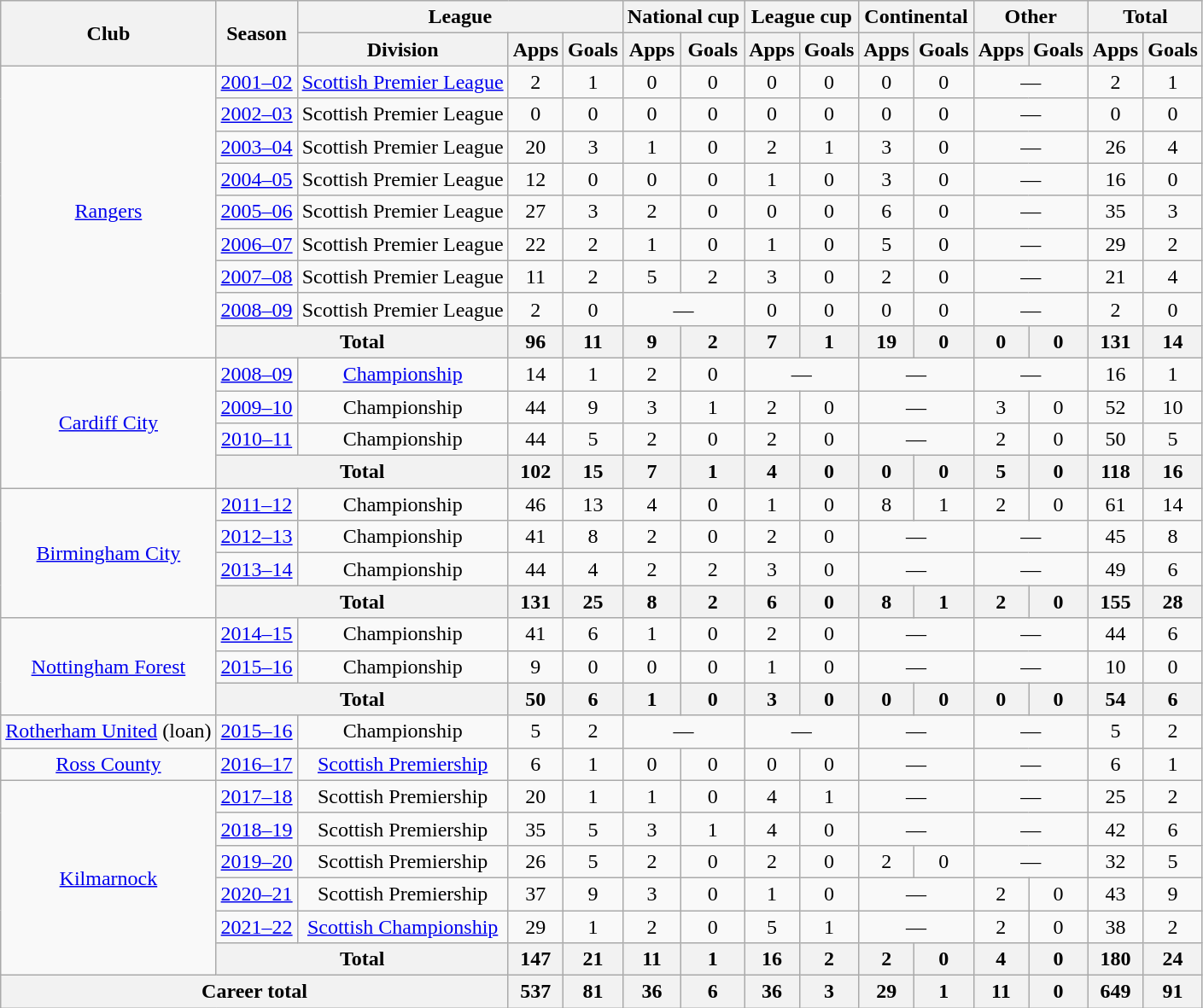<table class="wikitable" style="text-align:center">
<tr>
<th rowspan="2">Club</th>
<th rowspan="2">Season</th>
<th colspan="3">League</th>
<th colspan="2">National cup</th>
<th colspan="2">League cup</th>
<th colspan="2">Continental</th>
<th colspan="2">Other</th>
<th colspan="2">Total</th>
</tr>
<tr>
<th>Division</th>
<th>Apps</th>
<th>Goals</th>
<th>Apps</th>
<th>Goals</th>
<th>Apps</th>
<th>Goals</th>
<th>Apps</th>
<th>Goals</th>
<th>Apps</th>
<th>Goals</th>
<th>Apps</th>
<th>Goals</th>
</tr>
<tr>
<td rowspan="9"><a href='#'>Rangers</a></td>
<td><a href='#'>2001–02</a></td>
<td><a href='#'>Scottish Premier League</a></td>
<td>2</td>
<td>1</td>
<td>0</td>
<td>0</td>
<td>0</td>
<td>0</td>
<td>0</td>
<td>0</td>
<td colspan="2">—</td>
<td>2</td>
<td>1</td>
</tr>
<tr>
<td><a href='#'>2002–03</a></td>
<td>Scottish Premier League</td>
<td>0</td>
<td>0</td>
<td>0</td>
<td>0</td>
<td>0</td>
<td>0</td>
<td>0</td>
<td>0</td>
<td colspan="2">—</td>
<td>0</td>
<td>0</td>
</tr>
<tr>
<td><a href='#'>2003–04</a></td>
<td>Scottish Premier League</td>
<td>20</td>
<td>3</td>
<td>1</td>
<td>0</td>
<td>2</td>
<td>1</td>
<td>3</td>
<td>0</td>
<td colspan="2">—</td>
<td>26</td>
<td>4</td>
</tr>
<tr>
<td><a href='#'>2004–05</a></td>
<td>Scottish Premier League</td>
<td>12</td>
<td>0</td>
<td>0</td>
<td>0</td>
<td>1</td>
<td>0</td>
<td>3</td>
<td>0</td>
<td colspan="2">—</td>
<td>16</td>
<td>0</td>
</tr>
<tr>
<td><a href='#'>2005–06</a></td>
<td>Scottish Premier League</td>
<td>27</td>
<td>3</td>
<td>2</td>
<td>0</td>
<td>0</td>
<td>0</td>
<td>6</td>
<td>0</td>
<td colspan="2">—</td>
<td>35</td>
<td>3</td>
</tr>
<tr>
<td><a href='#'>2006–07</a></td>
<td>Scottish Premier League</td>
<td>22</td>
<td>2</td>
<td>1</td>
<td>0</td>
<td>1</td>
<td>0</td>
<td>5</td>
<td>0</td>
<td colspan="2">—</td>
<td>29</td>
<td>2</td>
</tr>
<tr>
<td><a href='#'>2007–08</a></td>
<td>Scottish Premier League</td>
<td>11</td>
<td>2</td>
<td>5</td>
<td>2</td>
<td>3</td>
<td>0</td>
<td>2</td>
<td>0</td>
<td colspan="2">—</td>
<td>21</td>
<td>4</td>
</tr>
<tr>
<td><a href='#'>2008–09</a></td>
<td>Scottish Premier League</td>
<td>2</td>
<td>0</td>
<td colspan="2">—</td>
<td>0</td>
<td>0</td>
<td>0</td>
<td>0</td>
<td colspan="2">—</td>
<td>2</td>
<td>0</td>
</tr>
<tr>
<th colspan="2">Total</th>
<th>96</th>
<th>11</th>
<th>9</th>
<th>2</th>
<th>7</th>
<th>1</th>
<th>19</th>
<th>0</th>
<th>0</th>
<th>0</th>
<th>131</th>
<th>14</th>
</tr>
<tr>
<td rowspan="4"><a href='#'>Cardiff City</a></td>
<td><a href='#'>2008–09</a></td>
<td><a href='#'>Championship</a></td>
<td>14</td>
<td>1</td>
<td>2</td>
<td>0</td>
<td colspan="2">—</td>
<td colspan="2">—</td>
<td colspan="2">—</td>
<td>16</td>
<td>1</td>
</tr>
<tr>
<td><a href='#'>2009–10</a></td>
<td>Championship</td>
<td>44</td>
<td>9</td>
<td>3</td>
<td>1</td>
<td>2</td>
<td>0</td>
<td colspan="2">—</td>
<td>3</td>
<td>0</td>
<td>52</td>
<td>10</td>
</tr>
<tr>
<td><a href='#'>2010–11</a></td>
<td>Championship</td>
<td>44</td>
<td>5</td>
<td>2</td>
<td>0</td>
<td>2</td>
<td>0</td>
<td colspan="2">—</td>
<td>2</td>
<td>0</td>
<td>50</td>
<td>5</td>
</tr>
<tr>
<th colspan="2">Total</th>
<th>102</th>
<th>15</th>
<th>7</th>
<th>1</th>
<th>4</th>
<th>0</th>
<th>0</th>
<th>0</th>
<th>5</th>
<th>0</th>
<th>118</th>
<th>16</th>
</tr>
<tr>
<td rowspan="4"><a href='#'>Birmingham City</a></td>
<td><a href='#'>2011–12</a></td>
<td>Championship</td>
<td>46</td>
<td>13</td>
<td>4</td>
<td>0</td>
<td>1</td>
<td>0</td>
<td>8</td>
<td>1</td>
<td>2</td>
<td>0</td>
<td>61</td>
<td>14</td>
</tr>
<tr>
<td><a href='#'>2012–13</a></td>
<td>Championship</td>
<td>41</td>
<td>8</td>
<td>2</td>
<td>0</td>
<td>2</td>
<td>0</td>
<td colspan="2">—</td>
<td colspan="2">—</td>
<td>45</td>
<td>8</td>
</tr>
<tr>
<td><a href='#'>2013–14</a></td>
<td>Championship</td>
<td>44</td>
<td>4</td>
<td>2</td>
<td>2</td>
<td>3</td>
<td>0</td>
<td colspan="2">—</td>
<td colspan="2">—</td>
<td>49</td>
<td>6</td>
</tr>
<tr>
<th colspan="2">Total</th>
<th>131</th>
<th>25</th>
<th>8</th>
<th>2</th>
<th>6</th>
<th>0</th>
<th>8</th>
<th>1</th>
<th>2</th>
<th>0</th>
<th>155</th>
<th>28</th>
</tr>
<tr>
<td rowspan="3"><a href='#'>Nottingham Forest</a></td>
<td><a href='#'>2014–15</a></td>
<td>Championship</td>
<td>41</td>
<td>6</td>
<td>1</td>
<td>0</td>
<td>2</td>
<td>0</td>
<td colspan="2">—</td>
<td colspan="2">—</td>
<td>44</td>
<td>6</td>
</tr>
<tr>
<td><a href='#'>2015–16</a></td>
<td>Championship</td>
<td>9</td>
<td>0</td>
<td>0</td>
<td>0</td>
<td>1</td>
<td>0</td>
<td colspan="2">—</td>
<td colspan="2">—</td>
<td>10</td>
<td>0</td>
</tr>
<tr>
<th colspan="2">Total</th>
<th>50</th>
<th>6</th>
<th>1</th>
<th>0</th>
<th>3</th>
<th>0</th>
<th>0</th>
<th>0</th>
<th>0</th>
<th>0</th>
<th>54</th>
<th>6</th>
</tr>
<tr>
<td><a href='#'>Rotherham United</a> (loan)</td>
<td><a href='#'>2015–16</a></td>
<td>Championship</td>
<td>5</td>
<td>2</td>
<td colspan="2">—</td>
<td colspan="2">—</td>
<td colspan="2">—</td>
<td colspan="2">—</td>
<td>5</td>
<td>2</td>
</tr>
<tr>
<td><a href='#'>Ross County</a></td>
<td><a href='#'>2016–17</a></td>
<td><a href='#'>Scottish Premiership</a></td>
<td>6</td>
<td>1</td>
<td>0</td>
<td>0</td>
<td>0</td>
<td>0</td>
<td colspan="2">—</td>
<td colspan="2">—</td>
<td>6</td>
<td>1</td>
</tr>
<tr>
<td rowspan=6><a href='#'>Kilmarnock</a></td>
<td><a href='#'>2017–18</a></td>
<td>Scottish Premiership</td>
<td>20</td>
<td>1</td>
<td>1</td>
<td>0</td>
<td>4</td>
<td>1</td>
<td colspan="2">—</td>
<td colspan="2">—</td>
<td>25</td>
<td>2</td>
</tr>
<tr>
<td><a href='#'>2018–19</a></td>
<td>Scottish Premiership</td>
<td>35</td>
<td>5</td>
<td>3</td>
<td>1</td>
<td>4</td>
<td>0</td>
<td colspan=2>—</td>
<td colspan=2>—</td>
<td>42</td>
<td>6</td>
</tr>
<tr>
<td><a href='#'>2019–20</a></td>
<td>Scottish Premiership</td>
<td>26</td>
<td>5</td>
<td>2</td>
<td>0</td>
<td>2</td>
<td>0</td>
<td>2</td>
<td>0</td>
<td colspan=2>—</td>
<td>32</td>
<td>5</td>
</tr>
<tr>
<td><a href='#'>2020–21</a></td>
<td>Scottish Premiership</td>
<td>37</td>
<td>9</td>
<td>3</td>
<td>0</td>
<td>1</td>
<td>0</td>
<td colspan=2>—</td>
<td>2</td>
<td>0</td>
<td>43</td>
<td>9</td>
</tr>
<tr>
<td><a href='#'>2021–22</a></td>
<td><a href='#'>Scottish Championship</a></td>
<td>29</td>
<td>1</td>
<td>2</td>
<td>0</td>
<td>5</td>
<td>1</td>
<td colspan="2">—</td>
<td>2</td>
<td>0</td>
<td>38</td>
<td>2</td>
</tr>
<tr>
<th colspan=2>Total</th>
<th>147</th>
<th>21</th>
<th>11</th>
<th>1</th>
<th>16</th>
<th>2</th>
<th>2</th>
<th>0</th>
<th>4</th>
<th>0</th>
<th>180</th>
<th>24</th>
</tr>
<tr>
<th colspan="3">Career total</th>
<th>537</th>
<th>81</th>
<th>36</th>
<th>6</th>
<th>36</th>
<th>3</th>
<th>29</th>
<th>1</th>
<th>11</th>
<th>0</th>
<th>649</th>
<th>91</th>
</tr>
</table>
